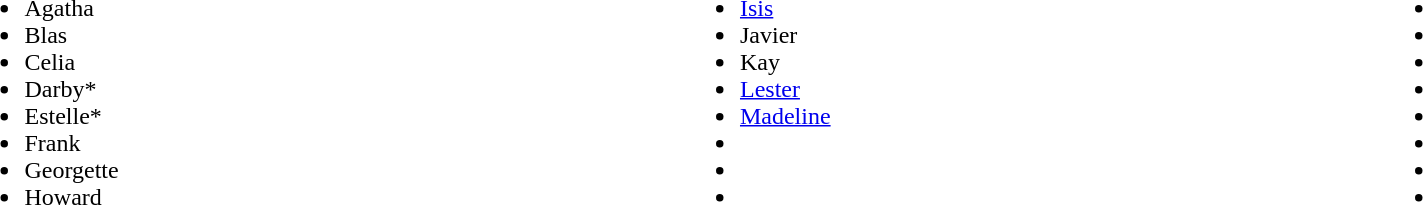<table width="90%">
<tr>
<td><br><ul><li>Agatha</li><li>Blas</li><li>Celia</li><li>Darby*</li><li>Estelle*</li><li>Frank</li><li>Georgette</li><li>Howard</li></ul></td>
<td><br><ul><li><a href='#'>Isis</a></li><li>Javier</li><li>Kay</li><li><a href='#'>Lester</a></li><li><a href='#'>Madeline</a></li><li></li><li></li><li></li></ul></td>
<td><br><ul><li></li><li></li><li></li><li></li><li></li><li></li><li></li><li></li></ul></td>
</tr>
</table>
